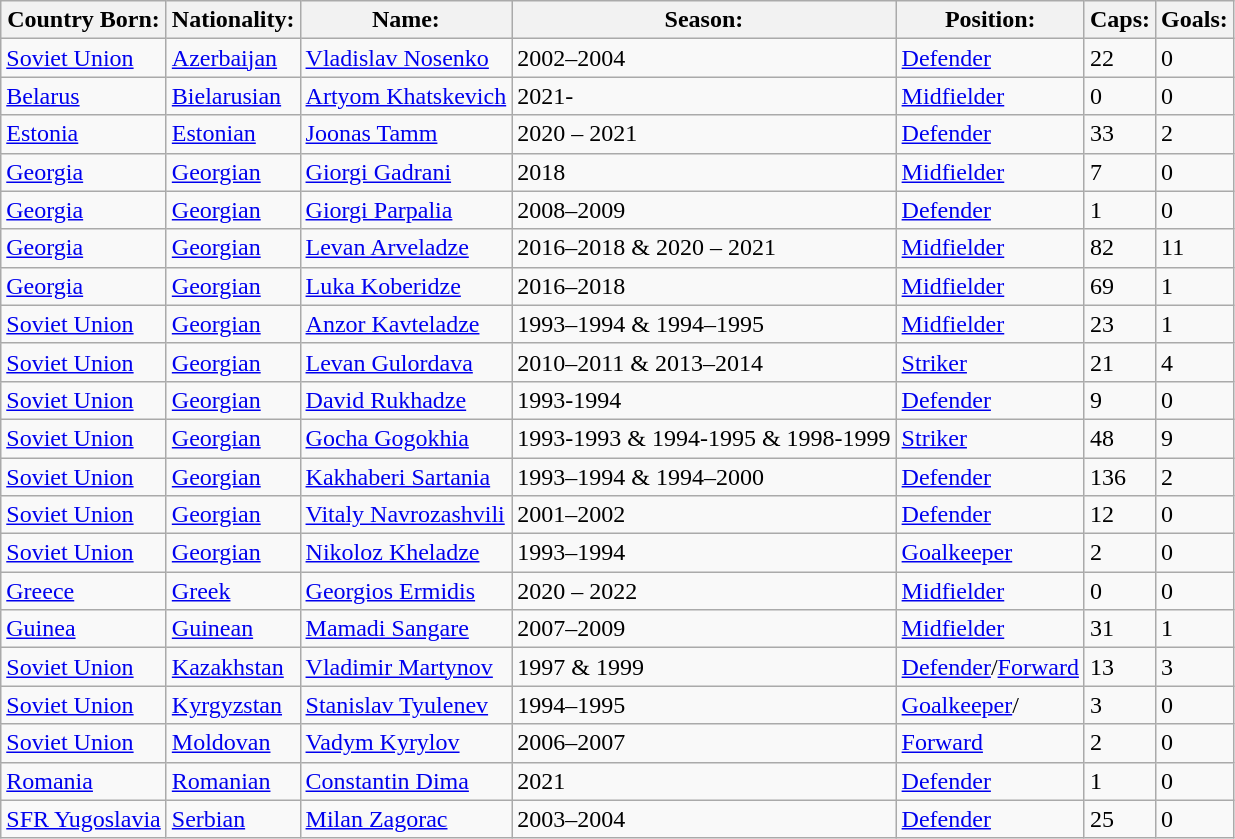<table class="wikitable sortable" style="font-size:100%; text-align:left;">
<tr>
<th>Country Born:</th>
<th>Nationality:</th>
<th>Name:</th>
<th>Season:</th>
<th>Position:</th>
<th>Caps:</th>
<th>Goals:</th>
</tr>
<tr>
<td> <a href='#'>Soviet Union</a></td>
<td> <a href='#'>Azerbaijan</a></td>
<td align="left"><a href='#'>Vladislav Nosenko</a></td>
<td>2002–2004</td>
<td><a href='#'>Defender</a></td>
<td>22</td>
<td>0</td>
</tr>
<tr>
<td> <a href='#'>Belarus</a></td>
<td> <a href='#'>Bielarusian</a></td>
<td align="left"><a href='#'>Artyom Khatskevich</a></td>
<td>2021-</td>
<td><a href='#'>Midfielder</a></td>
<td>0</td>
<td>0</td>
</tr>
<tr>
<td> <a href='#'>Estonia</a></td>
<td> <a href='#'>Estonian</a></td>
<td align="left"><a href='#'>Joonas Tamm</a></td>
<td>2020 – 2021</td>
<td><a href='#'>Defender</a></td>
<td>33</td>
<td>2</td>
</tr>
<tr>
<td> <a href='#'>Georgia</a></td>
<td> <a href='#'>Georgian</a></td>
<td align="left"><a href='#'>Giorgi Gadrani</a></td>
<td>2018</td>
<td><a href='#'>Midfielder</a></td>
<td>7</td>
<td>0</td>
</tr>
<tr>
<td> <a href='#'>Georgia</a></td>
<td> <a href='#'>Georgian</a></td>
<td align="left"><a href='#'>Giorgi Parpalia</a></td>
<td>2008–2009</td>
<td><a href='#'>Defender</a></td>
<td>1</td>
<td>0</td>
</tr>
<tr>
<td> <a href='#'>Georgia</a></td>
<td> <a href='#'>Georgian</a></td>
<td align="left"><a href='#'>Levan Arveladze</a></td>
<td>2016–2018 & 2020 – 2021</td>
<td><a href='#'>Midfielder</a></td>
<td>82</td>
<td>11</td>
</tr>
<tr>
<td> <a href='#'>Georgia</a></td>
<td> <a href='#'>Georgian</a></td>
<td align="left"><a href='#'>Luka Koberidze</a></td>
<td>2016–2018</td>
<td><a href='#'>Midfielder</a></td>
<td>69</td>
<td>1</td>
</tr>
<tr>
<td> <a href='#'>Soviet Union</a></td>
<td> <a href='#'>Georgian</a></td>
<td align="left"><a href='#'>Anzor Kavteladze</a></td>
<td>1993–1994 & 1994–1995</td>
<td><a href='#'>Midfielder</a></td>
<td>23</td>
<td>1</td>
</tr>
<tr>
<td> <a href='#'>Soviet Union</a></td>
<td> <a href='#'>Georgian</a></td>
<td align="left"><a href='#'>Levan Gulordava</a></td>
<td>2010–2011 & 2013–2014</td>
<td><a href='#'>Striker</a></td>
<td>21</td>
<td>4</td>
</tr>
<tr>
<td> <a href='#'>Soviet Union</a></td>
<td> <a href='#'>Georgian</a></td>
<td align="left"><a href='#'>David Rukhadze</a></td>
<td>1993-1994</td>
<td><a href='#'>Defender</a></td>
<td>9</td>
<td>0</td>
</tr>
<tr>
<td> <a href='#'>Soviet Union</a></td>
<td> <a href='#'>Georgian</a></td>
<td align="left"><a href='#'>Gocha Gogokhia</a></td>
<td>1993-1993 & 1994-1995 & 1998-1999</td>
<td><a href='#'>Striker</a></td>
<td>48</td>
<td>9</td>
</tr>
<tr>
<td> <a href='#'>Soviet Union</a></td>
<td> <a href='#'>Georgian</a></td>
<td align="left"><a href='#'>Kakhaberi Sartania</a></td>
<td>1993–1994 & 1994–2000</td>
<td><a href='#'>Defender</a></td>
<td>136</td>
<td>2</td>
</tr>
<tr>
<td> <a href='#'>Soviet Union</a></td>
<td> <a href='#'>Georgian</a></td>
<td align="left"><a href='#'>Vitaly Navrozashvili</a></td>
<td>2001–2002</td>
<td><a href='#'>Defender</a></td>
<td>12</td>
<td>0</td>
</tr>
<tr>
<td> <a href='#'>Soviet Union</a></td>
<td> <a href='#'>Georgian</a></td>
<td align="left"><a href='#'>Nikoloz Kheladze</a></td>
<td>1993–1994</td>
<td><a href='#'>Goalkeeper</a></td>
<td>2</td>
<td>0</td>
</tr>
<tr>
<td> <a href='#'>Greece</a></td>
<td> <a href='#'>Greek</a></td>
<td align="left"><a href='#'>Georgios Ermidis</a></td>
<td>2020 – 2022</td>
<td><a href='#'>Midfielder</a></td>
<td>0</td>
<td>0</td>
</tr>
<tr>
<td> <a href='#'>Guinea</a></td>
<td> <a href='#'>Guinean</a></td>
<td align="left"><a href='#'>Mamadi Sangare</a></td>
<td>2007–2009</td>
<td><a href='#'>Midfielder</a></td>
<td>31</td>
<td>1</td>
</tr>
<tr>
<td> <a href='#'>Soviet Union</a></td>
<td> <a href='#'>Kazakhstan</a></td>
<td align="left"><a href='#'>Vladimir Martynov</a></td>
<td>1997 & 1999</td>
<td><a href='#'>Defender</a>/<a href='#'>Forward</a></td>
<td>13</td>
<td>3</td>
</tr>
<tr>
<td> <a href='#'>Soviet Union</a></td>
<td> <a href='#'>Kyrgyzstan</a></td>
<td align="left"><a href='#'>Stanislav Tyulenev</a></td>
<td>1994–1995</td>
<td><a href='#'>Goalkeeper</a>/</td>
<td>3</td>
<td>0</td>
</tr>
<tr>
<td> <a href='#'>Soviet Union</a></td>
<td> <a href='#'>Moldovan</a></td>
<td align="left"><a href='#'>Vadym Kyrylov</a></td>
<td>2006–2007</td>
<td><a href='#'>Forward</a></td>
<td>2</td>
<td>0</td>
</tr>
<tr>
<td> <a href='#'>Romania</a></td>
<td> <a href='#'>Romanian</a></td>
<td align="left"><a href='#'>Constantin Dima</a></td>
<td>2021</td>
<td><a href='#'>Defender</a></td>
<td>1</td>
<td>0</td>
</tr>
<tr>
<td> <a href='#'>SFR Yugoslavia</a></td>
<td> <a href='#'>Serbian</a></td>
<td align="left"><a href='#'>Milan Zagorac</a></td>
<td>2003–2004</td>
<td><a href='#'>Defender</a></td>
<td>25</td>
<td>0</td>
</tr>
</table>
